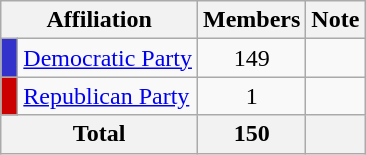<table class="wikitable">
<tr>
<th colspan="2" align="center" valign="bottom">Affiliation</th>
<th valign="bottom">Members</th>
<th valign="bottom">Note</th>
</tr>
<tr>
<td bgcolor="#3333CC"> </td>
<td><a href='#'>Democratic Party</a></td>
<td align="center">149</td>
<td></td>
</tr>
<tr>
<td bgcolor="#CC0000"> </td>
<td><a href='#'>Republican Party</a></td>
<td align="center">1</td>
<td></td>
</tr>
<tr>
<th colspan="2" align="center">Total</th>
<th align="center">150</th>
<th></th>
</tr>
</table>
